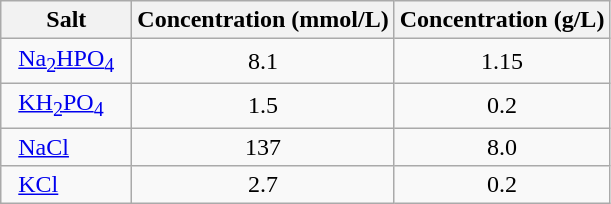<table class="wikitable" border="1">
<tr>
<th>Salt</th>
<th>Concentration (mmol/L)</th>
<th>Concentration (g/L)</th>
</tr>
<tr>
<td>  <a href='#'>Na<sub>2</sub>HPO<sub>4</sub></a>  </td>
<td align="center">8.1</td>
<td align="center">1.15</td>
</tr>
<tr>
<td>  <a href='#'>KH<sub>2</sub>PO<sub>4</sub></a>  </td>
<td align="center">1.5</td>
<td align="center">0.2</td>
</tr>
<tr>
<td>  <a href='#'>NaCl</a>  </td>
<td align="center">137</td>
<td align="center">8.0</td>
</tr>
<tr>
<td>  <a href='#'>KCl</a>  </td>
<td align="center">2.7</td>
<td align="center">0.2</td>
</tr>
</table>
